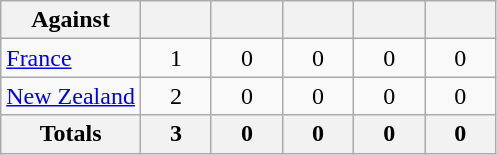<table class="wikitable" style="text-align:center;">
<tr>
<th>Against</th>
<th style="width:40px;"></th>
<th style="width:40px;"></th>
<th style="width:40px;"></th>
<th style="width:40px;"></th>
<th style="width:40px;"></th>
</tr>
<tr>
<td style="text-align:left;"> <a href='#'>France</a></td>
<td>1</td>
<td>0</td>
<td>0</td>
<td>0</td>
<td>0</td>
</tr>
<tr>
<td style="text-align:left;"> <a href='#'>New Zealand</a></td>
<td>2</td>
<td>0</td>
<td>0</td>
<td>0</td>
<td>0</td>
</tr>
<tr>
<th>Totals</th>
<th>3</th>
<th>0</th>
<th>0</th>
<th>0</th>
<th>0</th>
</tr>
</table>
